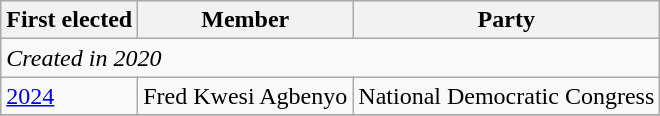<table class="wikitable">
<tr>
<th>First elected</th>
<th>Member</th>
<th>Party</th>
</tr>
<tr>
<td colspan=3><em>Created in 2020</em></td>
</tr>
<tr>
<td><a href='#'>2024</a></td>
<td>Fred Kwesi Agbenyo</td>
<td>National Democratic Congress</td>
</tr>
<tr>
</tr>
</table>
